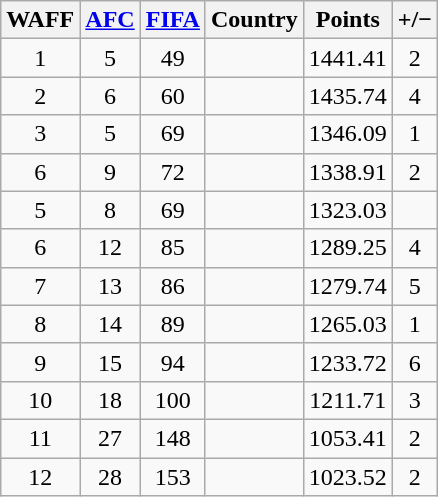<table class="wikitable" style="text-align:center;">
<tr>
<th>WAFF</th>
<th><a href='#'>AFC</a></th>
<th><a href='#'>FIFA</a></th>
<th>Country</th>
<th>Points</th>
<th>+/−</th>
</tr>
<tr>
<td>1</td>
<td>5</td>
<td>49</td>
<td align=left></td>
<td>1441.41</td>
<td> 2</td>
</tr>
<tr>
<td>2</td>
<td>6</td>
<td>60</td>
<td align=left></td>
<td>1435.74</td>
<td> 4</td>
</tr>
<tr>
<td>3</td>
<td>5</td>
<td>69</td>
<td align=left></td>
<td>1346.09</td>
<td> 1</td>
</tr>
<tr>
<td>6</td>
<td>9</td>
<td>72</td>
<td align=left></td>
<td>1338.91</td>
<td> 2</td>
</tr>
<tr>
<td>5</td>
<td>8</td>
<td>69</td>
<td align=left></td>
<td>1323.03</td>
<td></td>
</tr>
<tr>
<td>6</td>
<td>12</td>
<td>85</td>
<td align=left></td>
<td>1289.25</td>
<td> 4</td>
</tr>
<tr>
<td>7</td>
<td>13</td>
<td>86</td>
<td align=left></td>
<td>1279.74</td>
<td> 5</td>
</tr>
<tr>
<td>8</td>
<td>14</td>
<td>89</td>
<td align=left></td>
<td>1265.03</td>
<td> 1</td>
</tr>
<tr>
<td>9</td>
<td>15</td>
<td>94</td>
<td align=left></td>
<td>1233.72</td>
<td> 6</td>
</tr>
<tr>
<td>10</td>
<td>18</td>
<td>100</td>
<td align=left></td>
<td>1211.71</td>
<td> 3</td>
</tr>
<tr>
<td>11</td>
<td>27</td>
<td>148</td>
<td align=left></td>
<td>1053.41</td>
<td> 2</td>
</tr>
<tr>
<td>12</td>
<td>28</td>
<td>153</td>
<td align=left></td>
<td>1023.52</td>
<td> 2</td>
</tr>
</table>
